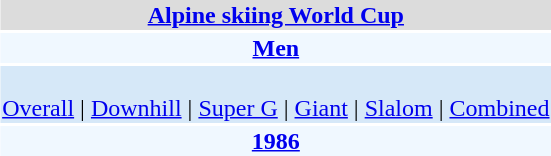<table align="right" class="toccolours" style="margin: 0 0 1em 1em;">
<tr>
<td colspan="2" align=center bgcolor=Gainsboro><strong><a href='#'>Alpine skiing World Cup</a></strong></td>
</tr>
<tr>
<td colspan="2" align=center bgcolor=AliceBlue><strong><a href='#'>Men</a></strong></td>
</tr>
<tr>
<td colspan="2" align=center bgcolor=D6E8F8><br><a href='#'>Overall</a> | 
<a href='#'>Downhill</a> | 
<a href='#'>Super G</a> | 
<a href='#'>Giant</a> | 
<a href='#'>Slalom</a> | 
<a href='#'>Combined</a></td>
</tr>
<tr>
<td colspan="2" align=center bgcolor=AliceBlue><strong><a href='#'>1986</a></strong></td>
</tr>
</table>
